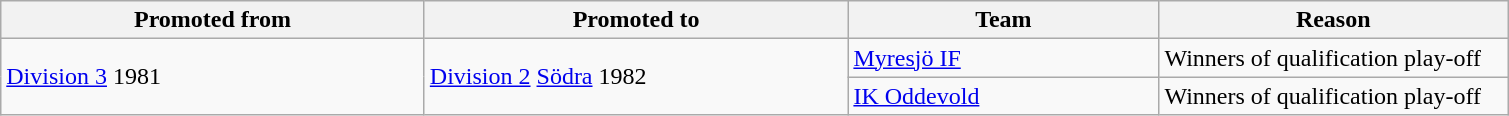<table class="wikitable" style="text-align: left;">
<tr>
<th style="width: 275px;">Promoted from</th>
<th style="width: 275px;">Promoted to</th>
<th style="width: 200px;">Team</th>
<th style="width: 225px;">Reason</th>
</tr>
<tr>
<td rowspan=2><a href='#'>Division 3</a> 1981</td>
<td rowspan=2><a href='#'>Division 2</a> <a href='#'>Södra</a> 1982</td>
<td><a href='#'>Myresjö IF</a></td>
<td>Winners of qualification play-off</td>
</tr>
<tr>
<td><a href='#'>IK Oddevold</a></td>
<td>Winners of qualification play-off</td>
</tr>
</table>
